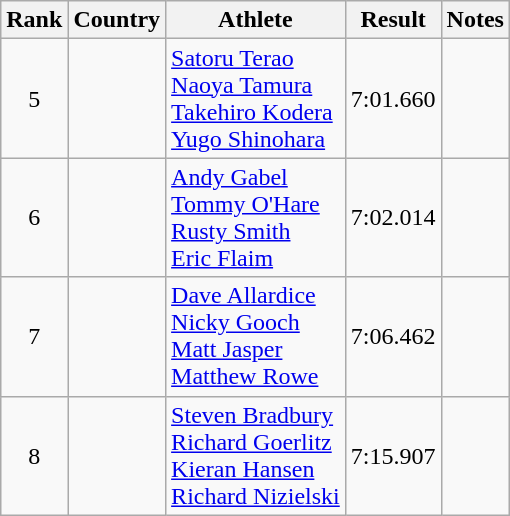<table class="wikitable" style="text-align:center">
<tr>
<th>Rank</th>
<th>Country</th>
<th>Athlete</th>
<th>Result</th>
<th>Notes</th>
</tr>
<tr>
<td>5</td>
<td align=left></td>
<td align=left><a href='#'>Satoru Terao</a> <br> <a href='#'>Naoya Tamura</a> <br> <a href='#'>Takehiro Kodera</a> <br> <a href='#'>Yugo Shinohara</a></td>
<td>7:01.660</td>
<td></td>
</tr>
<tr>
<td>6</td>
<td align=left></td>
<td align=left><a href='#'>Andy Gabel</a> <br> <a href='#'>Tommy O'Hare</a> <br> <a href='#'>Rusty Smith</a> <br> <a href='#'>Eric Flaim</a></td>
<td>7:02.014</td>
<td></td>
</tr>
<tr>
<td>7</td>
<td align=left></td>
<td align=left><a href='#'>Dave Allardice</a> <br> <a href='#'>Nicky Gooch</a> <br> <a href='#'>Matt Jasper</a> <br> <a href='#'>Matthew Rowe</a></td>
<td>7:06.462</td>
<td></td>
</tr>
<tr>
<td>8</td>
<td align=left></td>
<td align=left><a href='#'>Steven Bradbury</a> <br> <a href='#'>Richard Goerlitz</a> <br> <a href='#'>Kieran Hansen</a> <br> <a href='#'>Richard Nizielski</a></td>
<td>7:15.907</td>
<td></td>
</tr>
</table>
